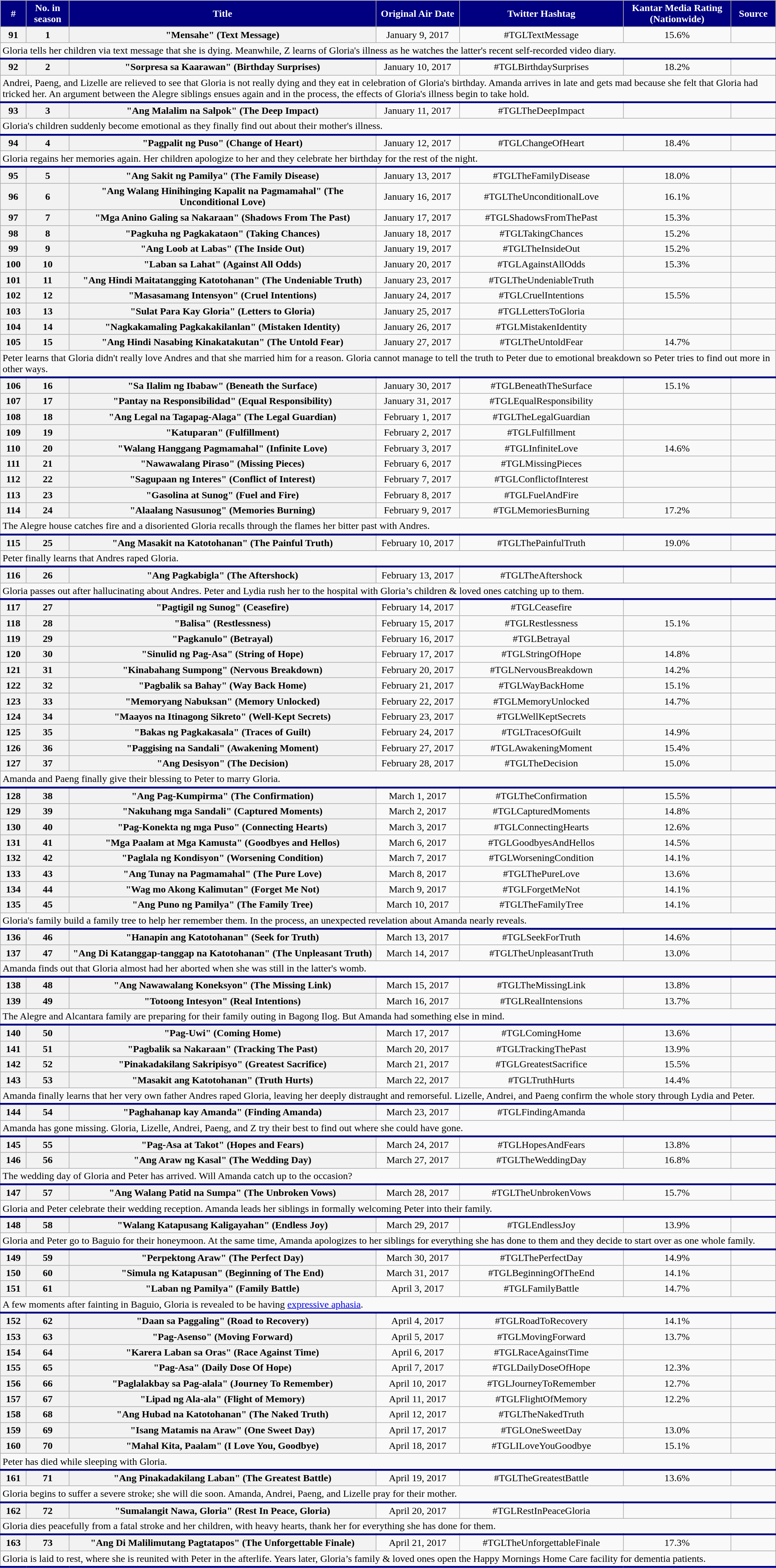<table class="wikitable" style="text-align:center; font-size:100%; line-height:18px;" width="100%">
<tr>
<th style="background:#000080; color:#ffffff">#</th>
<th style="background:#000080; color:#ffffff">No. in <br> season</th>
<th style="background:#000080; color:#ffffff">Title</th>
<th style="background:#000080; color:#ffffff">Original Air Date</th>
<th style="background:#000080; color:#ffffff">Twitter Hashtag</th>
<th style="background:#000080; color:#ffffff">Kantar Media Rating<br> (Nationwide)</th>
<th style="background:#000080; color:#ffffff">Source</th>
</tr>
<tr>
<th>91</th>
<th>1</th>
<th align="left">"Mensahe" (Text Message)</th>
<td>January 9, 2017</td>
<td>#TGLTextMessage</td>
<td>15.6%</td>
<td></td>
</tr>
<tr>
<td colspan = "7" style="text-align: left; border-bottom: 3px solid #000080;">Gloria tells her children via text message that she is dying. Meanwhile, Z learns of Gloria's illness as he watches the latter's recent self-recorded video diary.</td>
</tr>
<tr>
<th>92</th>
<th>2</th>
<th align="left">"Sorpresa sa Kaarawan" (Birthday Surprises)</th>
<td>January 10, 2017</td>
<td>#TGLBirthdaySurprises</td>
<td>18.2%</td>
<td></td>
</tr>
<tr>
<td colspan = "7" style="text-align: left; border-bottom: 3px solid #000080;">Andrei, Paeng, and Lizelle are relieved to see that Gloria is not really dying and they eat in celebration of Gloria's birthday. Amanda arrives in late and gets mad because she felt that Gloria had tricked her. An argument between the Alegre siblings ensues again and in the process, the effects of Gloria's illness begin to take hold.</td>
</tr>
<tr>
<th>93</th>
<th>3</th>
<th align="left">"Ang Malalim na Salpok" (The Deep Impact)</th>
<td>January 11, 2017</td>
<td>#TGLTheDeepImpact</td>
<td></td>
<td></td>
</tr>
<tr>
<td colspan = "7" style="text-align: left; border-bottom: 3px solid #000080;">Gloria's children suddenly become emotional as they finally find out about their mother's illness.</td>
</tr>
<tr>
<th>94</th>
<th>4</th>
<th align="left">"Pagpalit ng Puso" (Change of Heart)</th>
<td>January 12, 2017</td>
<td>#TGLChangeOfHeart</td>
<td>18.4%</td>
<td></td>
</tr>
<tr>
<td colspan = "7" style="text-align: left; border-bottom: 3px solid #000080;">Gloria regains her memories again. Her children apologize to her and they celebrate her birthday for the rest of the night.</td>
</tr>
<tr>
<th>95</th>
<th>5</th>
<th align="left">"Ang Sakit ng Pamilya" (The Family Disease)</th>
<td>January 13, 2017</td>
<td>#TGLTheFamilyDisease</td>
<td>18.0%</td>
<td></td>
</tr>
<tr>
<th>96</th>
<th>6</th>
<th align="left">"Ang Walang Hinihinging Kapalit na Pagmamahal" (The Unconditional Love)</th>
<td>January 16, 2017</td>
<td>#TGLTheUnconditionalLove</td>
<td>16.1%</td>
<td></td>
</tr>
<tr>
<th>97</th>
<th>7</th>
<th align="left">"Mga Anino Galing sa Nakaraan" (Shadows From The Past)</th>
<td>January 17, 2017</td>
<td>#TGLShadowsFromThePast</td>
<td>15.3%</td>
<td></td>
</tr>
<tr>
<th>98</th>
<th>8</th>
<th align="left">"Pagkuha ng Pagkakataon" (Taking Chances)</th>
<td>January 18, 2017</td>
<td>#TGLTakingChances</td>
<td>15.2%</td>
<td></td>
</tr>
<tr>
<th>99</th>
<th>9</th>
<th align="left">"Ang Loob at Labas" (The Inside Out)</th>
<td>January 19, 2017</td>
<td>#TGLTheInsideOut</td>
<td>15.2%</td>
<td></td>
</tr>
<tr>
<th>100</th>
<th>10</th>
<th align="left">"Laban sa Lahat" (Against All Odds)</th>
<td>January 20, 2017</td>
<td>#TGLAgainstAllOdds</td>
<td>15.3%</td>
<td></td>
</tr>
<tr>
<th>101</th>
<th>11</th>
<th align="left">"Ang Hindi Maitatangging Katotohanan" (The Undeniable Truth)</th>
<td>January 23, 2017</td>
<td>#TGLTheUndeniableTruth</td>
<td></td>
<td></td>
</tr>
<tr>
<th>102</th>
<th>12</th>
<th align="left">"Masasamang Intensyon" (Cruel Intentions)</th>
<td>January 24, 2017</td>
<td>#TGLCruelIntentions</td>
<td>15.5%</td>
<td></td>
</tr>
<tr>
<th>103</th>
<th>13</th>
<th align="left">"Sulat Para Kay Gloria" (Letters to Gloria)</th>
<td>January 25, 2017</td>
<td>#TGLLettersToGloria</td>
<td></td>
<td></td>
</tr>
<tr>
<th>104</th>
<th>14</th>
<th align="left">"Nagkakamaling Pagkakakilanlan" (Mistaken Identity)</th>
<td>January 26, 2017</td>
<td>#TGLMistakenIdentity</td>
<td></td>
<td></td>
</tr>
<tr>
<th>105</th>
<th>15</th>
<th align="left">"Ang Hindi Nasabing Kinakatakutan" (The Untold Fear)</th>
<td>January 27, 2017</td>
<td>#TGLTheUntoldFear</td>
<td>14.7%</td>
<td></td>
</tr>
<tr>
<td colspan = "7" style="text-align: left; border-bottom: 3px solid #000080;">Peter learns that Gloria didn't really love Andres and that she married him for a reason. Gloria cannot manage to tell the truth to Peter due to emotional breakdown so Peter tries to find out more in other ways.</td>
</tr>
<tr>
<th>106</th>
<th>16</th>
<th align="left">"Sa Ilalim ng Ibabaw" (Beneath the Surface)</th>
<td>January 30, 2017</td>
<td>#TGLBeneathTheSurface</td>
<td>15.1%</td>
<td></td>
</tr>
<tr>
<th>107</th>
<th>17</th>
<th align="left">"Pantay na Responsibilidad" (Equal Responsibility)</th>
<td>January 31, 2017</td>
<td>#TGLEqualResponsibility</td>
<td></td>
<td></td>
</tr>
<tr>
<th>108</th>
<th>18</th>
<th align="left">"Ang Legal na Tagapag-Alaga" (The Legal Guardian)</th>
<td>February 1, 2017</td>
<td>#TGLTheLegalGuardian</td>
<td></td>
<td></td>
</tr>
<tr>
<th>109</th>
<th>19</th>
<th align="left">"Katuparan" (Fulfillment)</th>
<td>February 2, 2017</td>
<td>#TGLFulfillment</td>
<td></td>
<td></td>
</tr>
<tr>
<th>110</th>
<th>20</th>
<th align="left">"Walang Hanggang Pagmamahal" (Infinite Love)</th>
<td>February 3, 2017</td>
<td>#TGLInfiniteLove</td>
<td>14.6%</td>
<td></td>
</tr>
<tr>
<th>111</th>
<th>21</th>
<th align="left">"Nawawalang Piraso" (Missing Pieces)</th>
<td>February 6, 2017</td>
<td>#TGLMissingPieces</td>
<td></td>
<td></td>
</tr>
<tr>
<th>112</th>
<th>22</th>
<th align="left">"Sagupaan ng Interes" (Conflict of Interest)</th>
<td>February 7, 2017</td>
<td>#TGLConflictofInterest</td>
<td></td>
<td></td>
</tr>
<tr>
<th>113</th>
<th>23</th>
<th align="left">"Gasolina at Sunog" (Fuel and Fire)</th>
<td>February 8, 2017</td>
<td>#TGLFuelAndFire</td>
<td></td>
<td></td>
</tr>
<tr>
<th>114</th>
<th>24</th>
<th align="left">"Alaalang Nasusunog" (Memories Burning)</th>
<td>February 9, 2017</td>
<td>#TGLMemoriesBurning</td>
<td>17.2%</td>
<td></td>
</tr>
<tr>
<td colspan = "7" style="text-align: left; border-bottom: 3px solid #000080;">The Alegre house catches fire and a disoriented Gloria recalls through the flames her bitter past with Andres.</td>
</tr>
<tr>
<th>115</th>
<th>25</th>
<th align="left">"Ang Masakit na Katotohanan" (The Painful Truth)</th>
<td>February 10, 2017</td>
<td>#TGLThePainfulTruth</td>
<td>19.0%</td>
<td></td>
</tr>
<tr>
<td colspan = "7" style="text-align: left; border-bottom: 3px solid #000080;">Peter finally learns that Andres raped Gloria.</td>
</tr>
<tr>
<th>116</th>
<th>26</th>
<th align="left">"Ang Pagkabigla" (The Aftershock)</th>
<td>February 13, 2017</td>
<td>#TGLTheAftershock</td>
<td></td>
<td></td>
</tr>
<tr>
<td colspan = "7" style="text-align: left; border-bottom: 3px solid #000080;">Gloria passes out after hallucinating about Andres. Peter and Lydia rush her to the hospital with Gloria’s children & loved ones catching up to them.</td>
</tr>
<tr>
<th>117</th>
<th>27</th>
<th align="left">"Pagtigil ng Sunog" (Ceasefire)</th>
<td>February 14, 2017</td>
<td>#TGLCeasefire</td>
<td></td>
<td></td>
</tr>
<tr>
<th>118</th>
<th>28</th>
<th align="left">"Balisa" (Restlessness)</th>
<td>February 15, 2017</td>
<td>#TGLRestlessness</td>
<td>15.1%</td>
<td></td>
</tr>
<tr>
<th>119</th>
<th>29</th>
<th align="left">"Pagkanulo" (Betrayal)</th>
<td>February 16, 2017</td>
<td>#TGLBetrayal</td>
<td></td>
<td></td>
</tr>
<tr>
<th>120</th>
<th>30</th>
<th align="left">"Sinulid ng Pag-Asa" (String of Hope)</th>
<td>February 17, 2017</td>
<td>#TGLStringOfHope</td>
<td>14.8%</td>
<td></td>
</tr>
<tr>
<th>121</th>
<th>31</th>
<th align="left">"Kinabahang Sumpong" (Nervous Breakdown)</th>
<td>February 20, 2017</td>
<td>#TGLNervousBreakdown</td>
<td>14.2%</td>
<td></td>
</tr>
<tr>
<th>122</th>
<th>32</th>
<th align="left">"Pagbalik sa Bahay" (Way Back Home)</th>
<td>February 21, 2017</td>
<td>#TGLWayBackHome</td>
<td>15.1%</td>
<td></td>
</tr>
<tr>
<th>123</th>
<th>33</th>
<th align="left">"Memoryang Nabuksan" (Memory Unlocked)</th>
<td>February 22, 2017</td>
<td>#TGLMemoryUnlocked</td>
<td>14.7%</td>
<td></td>
</tr>
<tr>
<th>124</th>
<th>34</th>
<th align="left">"Maayos na Itinagong Sikreto" (Well-Kept Secrets)</th>
<td>February 23, 2017</td>
<td>#TGLWellKeptSecrets</td>
<td></td>
<td></td>
</tr>
<tr>
<th>125</th>
<th>35</th>
<th align="left">"Bakas ng Pagkakasala" (Traces of Guilt)</th>
<td>February 24, 2017</td>
<td>#TGLTracesOfGuilt</td>
<td>14.9%</td>
<td></td>
</tr>
<tr>
<th>126</th>
<th>36</th>
<th align="left">"Paggising na Sandali" (Awakening Moment)</th>
<td>February 27, 2017</td>
<td>#TGLAwakeningMoment</td>
<td>15.4%</td>
<td></td>
</tr>
<tr>
<th>127</th>
<th>37</th>
<th align="left">"Ang Desisyon" (The Decision)</th>
<td>February 28, 2017</td>
<td>#TGLTheDecision</td>
<td>15.0%</td>
<td></td>
</tr>
<tr>
<td colspan = "7" style="text-align: left; border-bottom: 3px solid #000080;">Amanda and Paeng finally give their blessing to Peter to marry Gloria.</td>
</tr>
<tr>
<th>128</th>
<th>38</th>
<th align="left">"Ang Pag-Kumpirma" (The Confirmation)</th>
<td>March 1, 2017</td>
<td>#TGLTheConfirmation</td>
<td>15.5%</td>
<td></td>
</tr>
<tr>
<th>129</th>
<th>39</th>
<th align="left">"Nakuhang mga Sandali" (Captured Moments)</th>
<td>March 2, 2017</td>
<td>#TGLCapturedMoments</td>
<td>14.8%</td>
<td></td>
</tr>
<tr>
<th>130</th>
<th>40</th>
<th align="left">"Pag-Konekta ng mga Puso" (Connecting Hearts)</th>
<td>March 3, 2017</td>
<td>#TGLConnectingHearts</td>
<td>12.6%</td>
<td></td>
</tr>
<tr>
<th>131</th>
<th>41</th>
<th align="left">"Mga Paalam at Mga Kamusta" (Goodbyes and Hellos)</th>
<td>March 6, 2017</td>
<td>#TGLGoodbyesAndHellos</td>
<td>14.5%</td>
<td></td>
</tr>
<tr>
<th>132</th>
<th>42</th>
<th align="left">"Paglala ng Kondisyon" (Worsening Condition)</th>
<td>March 7, 2017</td>
<td>#TGLWorseningCondition</td>
<td>14.1%</td>
<td></td>
</tr>
<tr>
<th>133</th>
<th>43</th>
<th align="left">"Ang Tunay na Pagmamahal" (The Pure Love)</th>
<td>March 8, 2017</td>
<td>#TGLThePureLove</td>
<td>13.6%</td>
<td></td>
</tr>
<tr>
<th>134</th>
<th>44</th>
<th align="left">"Wag mo Akong Kalimutan" (Forget Me Not)</th>
<td>March 9, 2017</td>
<td>#TGLForgetMeNot</td>
<td>14.1%</td>
<td></td>
</tr>
<tr>
<th>135</th>
<th>45</th>
<th align="left">"Ang Puno ng Pamilya" (The Family Tree)</th>
<td>March 10, 2017</td>
<td>#TGLTheFamilyTree</td>
<td>14.1%</td>
<td></td>
</tr>
<tr>
<td colspan = "7" style="text-align: left; border-bottom: 3px solid #000080;">Gloria's family build a family tree to help her remember them. In the process, an unexpected revelation about Amanda nearly reveals.</td>
</tr>
<tr>
<th>136</th>
<th>46</th>
<th align="left">"Hanapin ang Katotohanan" (Seek for Truth)</th>
<td>March 13, 2017</td>
<td>#TGLSeekForTruth</td>
<td>14.6%</td>
<td></td>
</tr>
<tr>
<th>137</th>
<th>47</th>
<th align="left">"Ang Di Katanggap-tanggap na Katotohanan" (The Unpleasant Truth)</th>
<td>March 14, 2017</td>
<td>#TGLTheUnpleasantTruth</td>
<td>13.0%</td>
<td></td>
</tr>
<tr>
<td colspan = "7" style="text-align: left; border-bottom: 3px solid #000080;">Amanda finds out that Gloria almost had her aborted when she was still in the latter's womb.</td>
</tr>
<tr>
<th>138</th>
<th>48</th>
<th align="left">"Ang Nawawalang Koneksyon" (The Missing Link)</th>
<td>March 15, 2017</td>
<td>#TGLTheMissingLink</td>
<td>13.8%</td>
<td></td>
</tr>
<tr>
<th>139</th>
<th>49</th>
<th align="left">"Totoong Intesyon" (Real Intentions)</th>
<td>March 16, 2017</td>
<td>#TGLRealIntensions</td>
<td>13.7%</td>
<td></td>
</tr>
<tr>
<td colspan = "7" style="text-align: left; border-bottom: 3px solid #000080;">The Alegre and Alcantara family are preparing for their family outing in Bagong Ilog. But Amanda had something else in mind.</td>
</tr>
<tr>
<th>140</th>
<th>50</th>
<th align="left">"Pag-Uwi" (Coming Home)</th>
<td>March 17, 2017</td>
<td>#TGLComingHome</td>
<td>13.6%</td>
<td></td>
</tr>
<tr>
<th>141</th>
<th>51</th>
<th align="left">"Pagbalik sa Nakaraan" (Tracking The Past)</th>
<td>March 20, 2017</td>
<td>#TGLTrackingThePast</td>
<td>13.9%</td>
<td></td>
</tr>
<tr>
<th>142</th>
<th>52</th>
<th align="left">"Pinakadakilang Sakripisyo" (Greatest Sacrifice)</th>
<td>March 21, 2017</td>
<td>#TGLGreatestSacrifice</td>
<td>15.5%</td>
<td></td>
</tr>
<tr>
<th>143</th>
<th>53</th>
<th align="left">"Masakit ang Katotohanan" (Truth Hurts)</th>
<td>March 22, 2017</td>
<td>#TGLTruthHurts</td>
<td>14.4%</td>
<td></td>
</tr>
<tr>
<td colspan = "7" style="text-align: left; border-bottom: 3px solid #000080;">Amanda finally learns that her very own father Andres raped Gloria, leaving her deeply distraught and remorseful. Lizelle, Andrei, and Paeng confirm the whole story through Lydia and Peter.</td>
</tr>
<tr>
<th>144</th>
<th>54</th>
<th align="left">"Paghahanap kay Amanda" (Finding Amanda)</th>
<td>March 23, 2017</td>
<td>#TGLFindingAmanda</td>
<td></td>
<td></td>
</tr>
<tr>
<td colspan = "7" style="text-align: left; border-bottom: 3px solid #000080;">Amanda has gone missing. Gloria, Lizelle, Andrei, Paeng, and Z try their best to find out where she could have gone.</td>
</tr>
<tr>
<th>145</th>
<th>55</th>
<th align="left">"Pag-Asa at Takot" (Hopes and Fears)</th>
<td>March 24, 2017</td>
<td>#TGLHopesAndFears</td>
<td>13.8%</td>
<td></td>
</tr>
<tr>
<th>146</th>
<th>56</th>
<th align="left">"Ang Araw ng Kasal" (The Wedding Day)</th>
<td>March 27, 2017</td>
<td>#TGLTheWeddingDay</td>
<td>16.8%</td>
<td></td>
</tr>
<tr>
<td colspan = "7" style="text-align: left; border-bottom: 3px solid #000080;">The wedding day of Gloria and Peter has arrived. Will Amanda catch up to the occasion?</td>
</tr>
<tr>
<th>147</th>
<th>57</th>
<th align="left">"Ang Walang Patid na Sumpa" (The Unbroken Vows)</th>
<td>March 28, 2017</td>
<td>#TGLTheUnbrokenVows</td>
<td>15.7%</td>
<td></td>
</tr>
<tr>
<td colspan = "7" style="text-align: left; border-bottom: 3px solid #000080;">Gloria and Peter celebrate their wedding reception. Amanda leads her siblings in formally welcoming Peter into their family.</td>
</tr>
<tr>
<th>148</th>
<th>58</th>
<th align="left">"Walang Katapusang Kaligayahan" (Endless Joy)</th>
<td>March 29, 2017</td>
<td>#TGLEndlessJoy</td>
<td>13.9%</td>
<td></td>
</tr>
<tr>
<td colspan = "7" style="text-align: left; border-bottom: 3px solid #000080;">Gloria and Peter go to Baguio for their honeymoon. At the same time, Amanda apologizes to her siblings for everything she has done to them and they decide to start over as one whole family.</td>
</tr>
<tr>
<th>149</th>
<th>59</th>
<th align="left">"Perpektong Araw" (The Perfect Day)</th>
<td>March 30, 2017</td>
<td>#TGLThePerfectDay</td>
<td>14.9%</td>
<td></td>
</tr>
<tr>
<th>150</th>
<th>60</th>
<th align="left">"Simula ng Katapusan" (Beginning of The End)</th>
<td>March 31, 2017</td>
<td>#TGLBeginningOfTheEnd</td>
<td>14.1%</td>
<td></td>
</tr>
<tr>
<th>151</th>
<th>61</th>
<th align="left">"Laban ng Pamilya" (Family Battle)</th>
<td>April 3, 2017</td>
<td>#TGLFamilyBattle</td>
<td>14.7%</td>
<td></td>
</tr>
<tr>
<td colspan = "7" style="text-align: left; border-bottom: 3px solid #000080;">A few moments after fainting in Baguio, Gloria is revealed to be having <a href='#'>expressive aphasia</a>.</td>
</tr>
<tr>
<th>152</th>
<th>62</th>
<th align="left">"Daan sa Paggaling" (Road to Recovery)</th>
<td>April 4, 2017</td>
<td>#TGLRoadToRecovery</td>
<td>14.1%</td>
<td></td>
</tr>
<tr>
<th>153</th>
<th>63</th>
<th align="left">"Pag-Asenso" (Moving Forward)</th>
<td>April 5, 2017</td>
<td>#TGLMovingForward</td>
<td>13.7%</td>
<td></td>
</tr>
<tr>
<th>154</th>
<th>64</th>
<th align="left">"Karera Laban sa Oras" (Race Against Time)</th>
<td>April 6, 2017</td>
<td>#TGLRaceAgainstTime</td>
<td></td>
<td></td>
</tr>
<tr>
<th>155</th>
<th>65</th>
<th align="left">"Pag-Asa" (Daily Dose Of Hope)</th>
<td>April 7, 2017</td>
<td>#TGLDailyDoseOfHope</td>
<td>12.3%</td>
<td></td>
</tr>
<tr>
<th>156</th>
<th>66</th>
<th align="left">"Paglalakbay sa Pag-alala" (Journey To Remember)</th>
<td>April 10, 2017</td>
<td>#TGLJourneyToRemember</td>
<td>12.7%</td>
<td></td>
</tr>
<tr>
<th>157</th>
<th>67</th>
<th align="left">"Lipad ng Ala-ala" (Flight of Memory)</th>
<td>April 11, 2017</td>
<td>#TGLFlightOfMemory</td>
<td>12.2%</td>
<td></td>
</tr>
<tr>
<th>158</th>
<th>68</th>
<th align="left">"Ang Hubad na Katotohanan" (The Naked Truth)</th>
<td>April 12, 2017</td>
<td>#TGLTheNakedTruth</td>
<td></td>
<td></td>
</tr>
<tr>
<th>159</th>
<th>69</th>
<th align="left">"Isang Matamis na Araw" (One Sweet Day)</th>
<td>April 17, 2017</td>
<td>#TGLOneSweetDay</td>
<td>13.0%</td>
<td></td>
</tr>
<tr>
<th>160</th>
<th>70</th>
<th align="left">"Mahal Kita, Paalam" (I Love You, Goodbye)</th>
<td>April 18, 2017</td>
<td>#TGLILoveYouGoodbye</td>
<td>15.1%</td>
<td></td>
</tr>
<tr>
<td colspan = "7" style="text-align: left; border-bottom: 3px solid #000080;">Peter has died while sleeping with Gloria.</td>
</tr>
<tr>
<th>161</th>
<th>71</th>
<th align="left">"Ang Pinakadakilang Laban" (The Greatest Battle)</th>
<td>April 19, 2017</td>
<td>#TGLTheGreatestBattle</td>
<td>13.6%</td>
<td></td>
</tr>
<tr>
<td colspan = "7" style="text-align: left; border-bottom: 3px solid #000080;">Gloria begins to suffer a severe stroke; she will die soon. Amanda, Andrei, Paeng, and Lizelle pray for their mother.</td>
</tr>
<tr>
<th>162</th>
<th>72</th>
<th align="left">"Sumalangit Nawa, Gloria" (Rest In Peace, Gloria)</th>
<td>April 20, 2017</td>
<td>#TGLRestInPeaceGloria</td>
<td></td>
<td></td>
</tr>
<tr>
<td colspan = "7" style="text-align: left; border-bottom: 3px solid #000080;">Gloria dies peacefully from a fatal stroke and her children, with heavy hearts, thank her for everything she has done for them.</td>
</tr>
<tr>
<th>163</th>
<th>73</th>
<th align="left">"Ang Di Malilimutang Pagtatapos" (The Unforgettable Finale)</th>
<td>April 21, 2017</td>
<td>#TGLTheUnforgettableFinale</td>
<td>17.3%</td>
<td></td>
</tr>
<tr>
<td colspan = "7" style="text-align: left; border-bottom: 3px solid #000080;">Gloria is laid to rest, where she is reunited with Peter in the afterlife. Years later, Gloria’s family & loved ones open the Happy Mornings Home Care facility for dementia patients.</td>
</tr>
</table>
